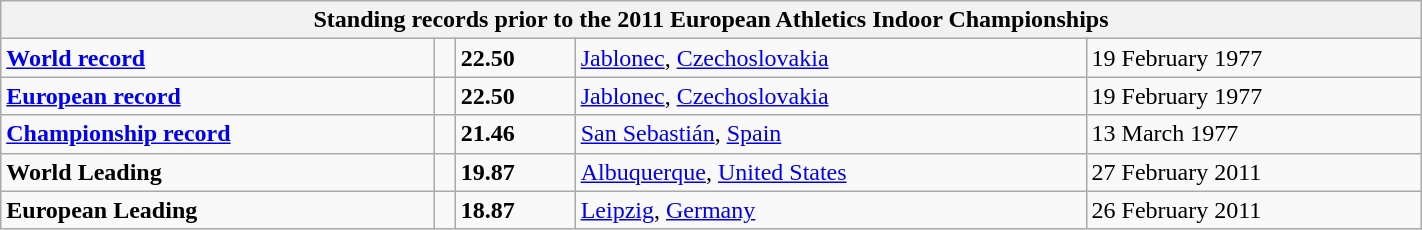<table class="wikitable" width=75%>
<tr>
<th colspan="5">Standing records prior to the 2011 European Athletics Indoor Championships</th>
</tr>
<tr>
<td><strong><a href='#'>World record</a></strong></td>
<td></td>
<td><strong>22.50</strong></td>
<td><a href='#'>Jablonec</a>, <a href='#'>Czechoslovakia</a></td>
<td>19 February 1977</td>
</tr>
<tr>
<td><strong><a href='#'>European record</a></strong></td>
<td></td>
<td><strong>22.50</strong></td>
<td><a href='#'>Jablonec</a>, <a href='#'>Czechoslovakia</a></td>
<td>19 February 1977</td>
</tr>
<tr>
<td><strong><a href='#'>Championship record</a></strong></td>
<td></td>
<td><strong>21.46</strong></td>
<td><a href='#'>San Sebastián</a>, <a href='#'>Spain</a></td>
<td>13 March 1977</td>
</tr>
<tr>
<td><strong>World Leading</strong></td>
<td></td>
<td><strong>19.87</strong></td>
<td><a href='#'>Albuquerque</a>, <a href='#'>United States</a></td>
<td>27 February 2011</td>
</tr>
<tr>
<td><strong>European Leading</strong></td>
<td></td>
<td><strong>18.87</strong></td>
<td><a href='#'>Leipzig</a>, <a href='#'>Germany</a></td>
<td>26 February 2011</td>
</tr>
</table>
